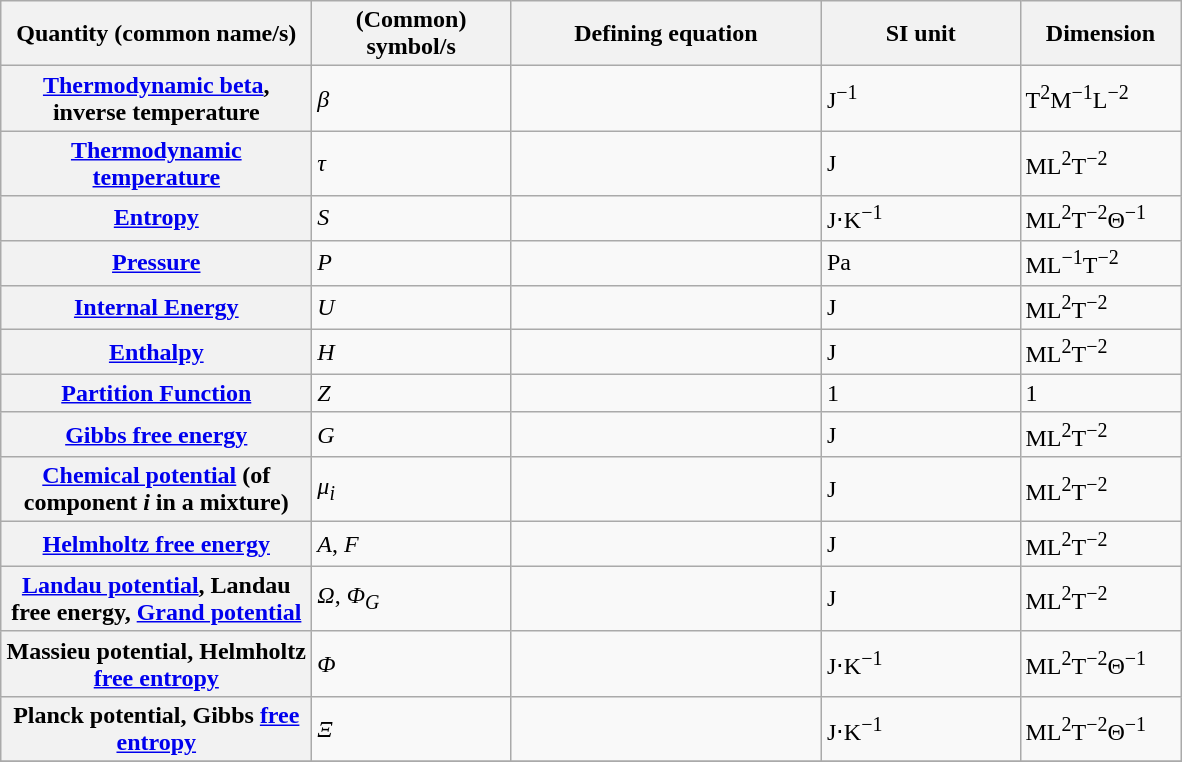<table class="wikitable">
<tr>
<th scope="col" width="200">Quantity (common name/s)</th>
<th scope="col" width="125">(Common) symbol/s</th>
<th scope="col" width="200">Defining equation</th>
<th scope="col" width="125">SI unit</th>
<th scope="col" width="100">Dimension</th>
</tr>
<tr>
<th><a href='#'>Thermodynamic beta</a>, inverse temperature</th>
<td><em>β</em></td>
<td></td>
<td>J<sup>−1</sup></td>
<td>T<sup>2</sup>M<sup>−1</sup>L<sup>−2</sup></td>
</tr>
<tr>
<th><a href='#'>Thermodynamic temperature</a></th>
<td><em>τ</em></td>
<td><br></td>
<td>J</td>
<td>ML<sup>2</sup>T<sup>−2</sup></td>
</tr>
<tr>
<th><a href='#'>Entropy</a></th>
<td><em>S</em></td>
<td><br></td>
<td>J⋅K<sup>−1</sup></td>
<td>ML<sup>2</sup>T<sup>−2</sup>Θ<sup>−1</sup></td>
</tr>
<tr>
<th><a href='#'>Pressure</a></th>
<td><em>P</em></td>
<td><br></td>
<td>Pa</td>
<td>ML<sup>−1</sup>T<sup>−2</sup></td>
</tr>
<tr>
<th><a href='#'>Internal Energy</a></th>
<td><em>U</em></td>
<td></td>
<td>J</td>
<td>ML<sup>2</sup>T<sup>−2</sup></td>
</tr>
<tr>
<th><a href='#'>Enthalpy</a></th>
<td><em>H</em></td>
<td></td>
<td>J</td>
<td>ML<sup>2</sup>T<sup>−2</sup></td>
</tr>
<tr>
<th><a href='#'>Partition Function</a></th>
<td><em>Z</em></td>
<td></td>
<td>1</td>
<td>1</td>
</tr>
<tr>
<th><a href='#'>Gibbs free energy</a></th>
<td><em>G</em></td>
<td></td>
<td>J</td>
<td>ML<sup>2</sup>T<sup>−2</sup></td>
</tr>
<tr>
<th><a href='#'>Chemical potential</a> (of component <em>i</em> in a mixture)</th>
<td><em>μ<sub>i</sub></em></td>
<td><br></td>
<td>J</td>
<td>ML<sup>2</sup>T<sup>−2</sup></td>
</tr>
<tr>
<th><a href='#'>Helmholtz free energy</a></th>
<td><em>A</em>, <em>F</em></td>
<td></td>
<td>J</td>
<td>ML<sup>2</sup>T<sup>−2</sup></td>
</tr>
<tr>
<th><a href='#'>Landau potential</a>, Landau free energy, <a href='#'>Grand potential</a></th>
<td><em>Ω</em>, <em>Φ<sub>G</sub></em></td>
<td></td>
<td>J</td>
<td>ML<sup>2</sup>T<sup>−2</sup></td>
</tr>
<tr>
<th>Massieu potential, Helmholtz <a href='#'>free entropy</a></th>
<td><em>Φ</em></td>
<td></td>
<td>J⋅K<sup>−1</sup></td>
<td>ML<sup>2</sup>T<sup>−2</sup>Θ<sup>−1</sup></td>
</tr>
<tr>
<th>Planck potential, Gibbs <a href='#'>free entropy</a></th>
<td><em>Ξ</em></td>
<td></td>
<td>J⋅K<sup>−1</sup></td>
<td>ML<sup>2</sup>T<sup>−2</sup>Θ<sup>−1</sup></td>
</tr>
<tr>
</tr>
</table>
